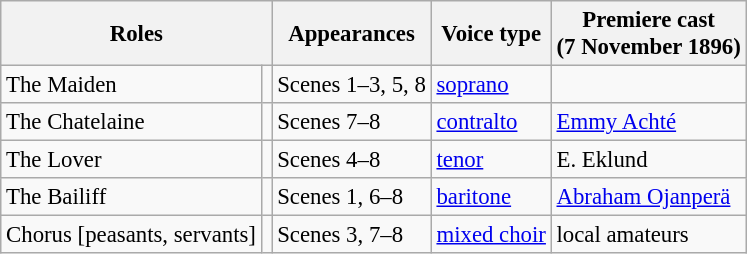<table class="wikitable" style="font-size: 95%">
<tr>
<th colspan=2 scope=col>Roles</th>
<th scope=col>Appearances</th>
<th scope=col>Voice type</th>
<th scope=col>Premiere cast<br>(7 November 1896)</th>
</tr>
<tr>
<td>The Maiden</td>
<td></td>
<td>Scenes 1–3, 5, 8</td>
<td><a href='#'>soprano</a></td>
<td></td>
</tr>
<tr>
<td>The Chatelaine</td>
<td></td>
<td>Scenes 7–8</td>
<td><a href='#'>contralto</a></td>
<td><a href='#'>Emmy Achté</a></td>
</tr>
<tr>
<td>The Lover</td>
<td></td>
<td>Scenes 4–8</td>
<td><a href='#'>tenor</a></td>
<td>E. Eklund</td>
</tr>
<tr>
<td>The Bailiff</td>
<td></td>
<td>Scenes 1, 6–8</td>
<td><a href='#'>baritone</a></td>
<td><a href='#'>Abraham Ojanperä</a></td>
</tr>
<tr>
<td>Chorus [peasants, servants]</td>
<td></td>
<td>Scenes 3, 7–8</td>
<td><a href='#'>mixed choir</a></td>
<td>local amateurs</td>
</tr>
</table>
